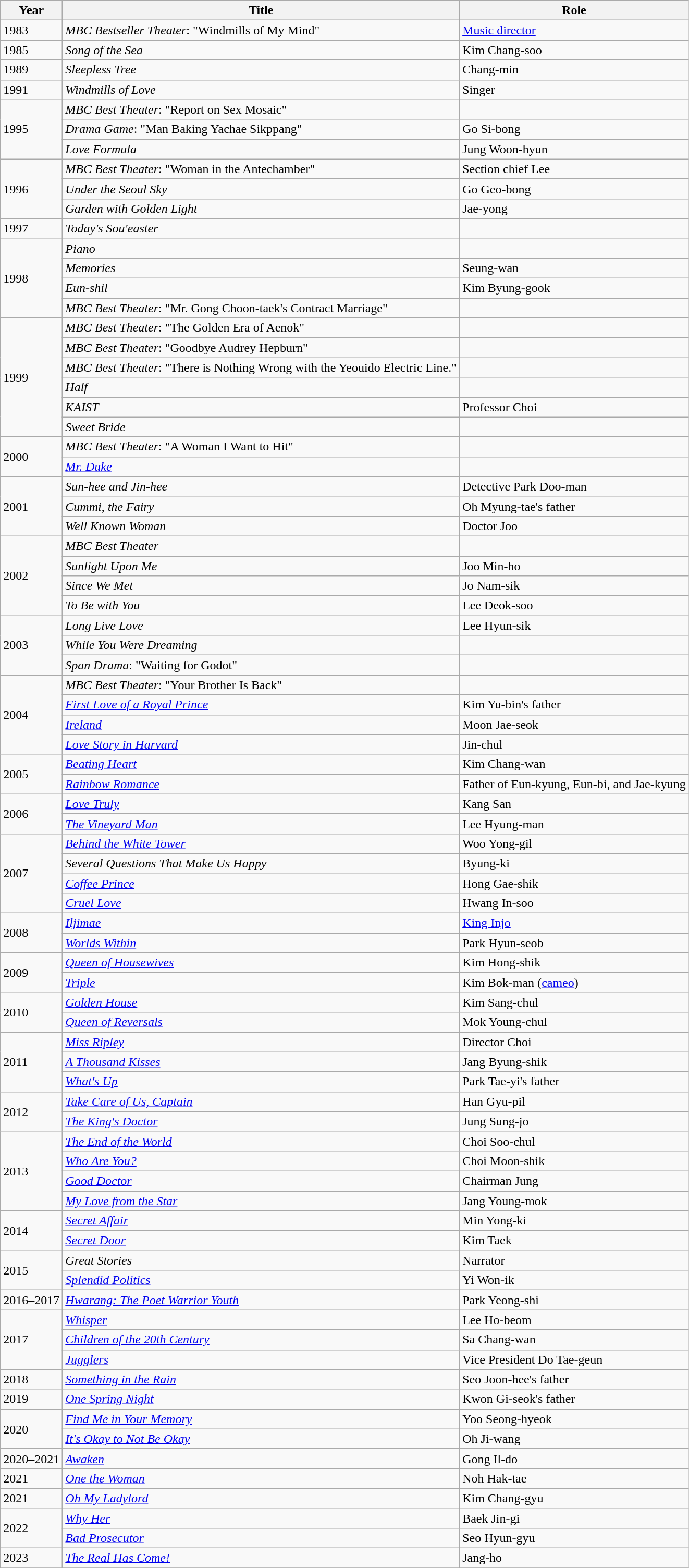<table class="wikitable plainrowheaders sortable">
<tr>
<th scope="col">Year</th>
<th scope="col">Title</th>
<th scope="col">Role</th>
</tr>
<tr>
<td>1983</td>
<td><em>MBC Bestseller Theater</em>: "Windmills of My Mind"</td>
<td><a href='#'>Music director</a> </td>
</tr>
<tr>
<td>1985</td>
<td><em>Song of the Sea</em></td>
<td>Kim Chang-soo</td>
</tr>
<tr>
<td>1989</td>
<td><em>Sleepless Tree</em></td>
<td>Chang-min</td>
</tr>
<tr>
<td>1991</td>
<td><em>Windmills of Love</em></td>
<td>Singer</td>
</tr>
<tr>
<td rowspan="3">1995</td>
<td><em>MBC Best Theater</em>: "Report on Sex Mosaic"</td>
<td></td>
</tr>
<tr>
<td><em>Drama Game</em>: "Man Baking Yachae Sikppang"</td>
<td>Go Si-bong</td>
</tr>
<tr>
<td><em>Love Formula</em></td>
<td>Jung Woon-hyun</td>
</tr>
<tr>
<td rowspan="3">1996</td>
<td><em>MBC Best Theater</em>: "Woman in the Antechamber"</td>
<td>Section chief Lee</td>
</tr>
<tr>
<td><em>Under the Seoul Sky</em></td>
<td>Go Geo-bong</td>
</tr>
<tr>
<td><em>Garden with Golden Light</em></td>
<td>Jae-yong</td>
</tr>
<tr>
<td>1997</td>
<td><em>Today's Sou'easter</em></td>
<td></td>
</tr>
<tr>
<td rowspan="4">1998</td>
<td><em>Piano</em></td>
<td></td>
</tr>
<tr>
<td><em>Memories</em></td>
<td>Seung-wan</td>
</tr>
<tr>
<td><em>Eun-shil</em></td>
<td>Kim Byung-gook</td>
</tr>
<tr>
<td><em>MBC Best Theater</em>: "Mr. Gong Choon-taek's Contract Marriage"</td>
<td></td>
</tr>
<tr>
<td rowspan="6">1999</td>
<td><em>MBC Best Theater</em>: "The Golden Era of Aenok"</td>
<td></td>
</tr>
<tr>
<td><em>MBC Best Theater</em>: "Goodbye Audrey Hepburn"</td>
<td></td>
</tr>
<tr>
<td><em>MBC Best Theater</em>: "There is Nothing Wrong with the Yeouido Electric Line."</td>
<td></td>
</tr>
<tr>
<td><em>Half</em></td>
<td></td>
</tr>
<tr>
<td><em>KAIST</em></td>
<td>Professor Choi</td>
</tr>
<tr>
<td><em>Sweet Bride</em></td>
<td></td>
</tr>
<tr>
<td rowspan="2">2000</td>
<td><em>MBC Best Theater</em>: "A Woman I Want to Hit"</td>
<td></td>
</tr>
<tr>
<td><em><a href='#'>Mr. Duke</a></em></td>
<td></td>
</tr>
<tr>
<td rowspan="3">2001</td>
<td><em>Sun-hee and Jin-hee</em></td>
<td>Detective Park Doo-man</td>
</tr>
<tr>
<td><em>Cummi, the Fairy</em></td>
<td>Oh Myung-tae's father</td>
</tr>
<tr>
<td><em>Well Known Woman</em></td>
<td>Doctor Joo</td>
</tr>
<tr>
<td rowspan="4">2002</td>
<td><em>MBC Best Theater</em></td>
<td></td>
</tr>
<tr>
<td><em>Sunlight Upon Me</em></td>
<td>Joo Min-ho</td>
</tr>
<tr>
<td><em>Since We Met</em></td>
<td>Jo Nam-sik</td>
</tr>
<tr>
<td><em>To Be with You</em></td>
<td>Lee Deok-soo</td>
</tr>
<tr>
<td rowspan="3">2003</td>
<td><em>Long Live Love</em></td>
<td>Lee Hyun-sik</td>
</tr>
<tr>
<td><em>While You Were Dreaming</em></td>
<td></td>
</tr>
<tr>
<td><em>Span Drama</em>: "Waiting for Godot"</td>
<td></td>
</tr>
<tr>
<td rowspan="4">2004</td>
<td><em>MBC Best Theater</em>: "Your Brother Is Back"</td>
<td></td>
</tr>
<tr>
<td><em><a href='#'>First Love of a Royal Prince</a></em></td>
<td>Kim Yu-bin's father</td>
</tr>
<tr>
<td><em><a href='#'>Ireland</a></em></td>
<td>Moon Jae-seok</td>
</tr>
<tr>
<td><em><a href='#'>Love Story in Harvard</a></em></td>
<td>Jin-chul</td>
</tr>
<tr>
<td rowspan="2">2005</td>
<td><em><a href='#'>Beating Heart</a></em></td>
<td>Kim Chang-wan</td>
</tr>
<tr>
<td><em><a href='#'>Rainbow Romance</a></em></td>
<td>Father of Eun-kyung, Eun-bi, and Jae-kyung</td>
</tr>
<tr>
<td rowspan="2">2006</td>
<td><em><a href='#'>Love Truly</a></em></td>
<td>Kang San</td>
</tr>
<tr>
<td><em><a href='#'>The Vineyard Man</a></em></td>
<td>Lee Hyung-man</td>
</tr>
<tr>
<td rowspan="4">2007</td>
<td><em><a href='#'>Behind the White Tower</a></em></td>
<td>Woo Yong-gil</td>
</tr>
<tr>
<td><em>Several Questions That Make Us Happy</em></td>
<td>Byung-ki</td>
</tr>
<tr>
<td><em><a href='#'>Coffee Prince</a></em></td>
<td>Hong Gae-shik</td>
</tr>
<tr>
<td><em><a href='#'>Cruel Love</a></em></td>
<td>Hwang In-soo</td>
</tr>
<tr>
<td rowspan="2">2008</td>
<td><em><a href='#'>Iljimae</a></em></td>
<td><a href='#'>King Injo</a></td>
</tr>
<tr>
<td><em><a href='#'>Worlds Within</a></em></td>
<td>Park Hyun-seob</td>
</tr>
<tr>
<td rowspan="2">2009</td>
<td><em><a href='#'>Queen of Housewives</a></em></td>
<td>Kim Hong-shik</td>
</tr>
<tr>
<td><em><a href='#'>Triple</a></em></td>
<td>Kim Bok-man (<a href='#'>cameo</a>)</td>
</tr>
<tr>
<td rowspan="2">2010</td>
<td><em><a href='#'>Golden House</a></em></td>
<td>Kim Sang-chul</td>
</tr>
<tr>
<td><em><a href='#'>Queen of Reversals</a></em></td>
<td>Mok Young-chul</td>
</tr>
<tr>
<td rowspan="3">2011</td>
<td><em><a href='#'>Miss Ripley</a></em></td>
<td>Director Choi</td>
</tr>
<tr>
<td><em><a href='#'>A Thousand Kisses</a></em></td>
<td>Jang Byung-shik</td>
</tr>
<tr>
<td><em><a href='#'>What's Up</a></em></td>
<td>Park Tae-yi's father</td>
</tr>
<tr>
<td rowspan="2">2012</td>
<td><em><a href='#'>Take Care of Us, Captain</a></em></td>
<td>Han Gyu-pil</td>
</tr>
<tr>
<td><em><a href='#'>The King's Doctor</a></em></td>
<td>Jung Sung-jo</td>
</tr>
<tr>
<td rowspan="4">2013</td>
<td><em><a href='#'>The End of the World</a></em></td>
<td>Choi Soo-chul</td>
</tr>
<tr>
<td><em><a href='#'>Who Are You?</a></em></td>
<td>Choi Moon-shik</td>
</tr>
<tr>
<td><em><a href='#'>Good Doctor</a></em></td>
<td>Chairman Jung</td>
</tr>
<tr>
<td><em><a href='#'>My Love from the Star</a></em></td>
<td>Jang Young-mok</td>
</tr>
<tr>
<td rowspan="2">2014</td>
<td><em><a href='#'>Secret Affair</a></em></td>
<td>Min Yong-ki</td>
</tr>
<tr>
<td><em><a href='#'>Secret Door</a></em></td>
<td>Kim Taek</td>
</tr>
<tr>
<td rowspan="2">2015</td>
<td><em>Great Stories</em></td>
<td>Narrator</td>
</tr>
<tr>
<td><em><a href='#'>Splendid Politics</a></em></td>
<td>Yi Won-ik</td>
</tr>
<tr>
<td>2016–2017</td>
<td><em><a href='#'>Hwarang: The Poet Warrior Youth</a></em></td>
<td>Park Yeong-shi</td>
</tr>
<tr>
<td rowspan="3">2017</td>
<td><em><a href='#'>Whisper</a></em></td>
<td>Lee Ho-beom</td>
</tr>
<tr>
<td><em><a href='#'>Children of the 20th Century</a></em></td>
<td>Sa Chang-wan</td>
</tr>
<tr>
<td><em><a href='#'>Jugglers</a></em></td>
<td>Vice President Do Tae-geun</td>
</tr>
<tr>
<td>2018</td>
<td><em><a href='#'>Something in the Rain</a></em></td>
<td>Seo Joon-hee's father</td>
</tr>
<tr>
<td>2019</td>
<td><em><a href='#'>One Spring Night</a></em></td>
<td>Kwon Gi-seok's father</td>
</tr>
<tr>
<td rowspan="2">2020</td>
<td><em><a href='#'>Find Me in Your Memory</a></em></td>
<td>Yoo Seong-hyeok</td>
</tr>
<tr>
<td><em><a href='#'>It's Okay to Not Be Okay</a></em></td>
<td>Oh Ji-wang</td>
</tr>
<tr>
<td>2020–2021</td>
<td><em><a href='#'>Awaken</a></em></td>
<td>Gong Il-do</td>
</tr>
<tr>
<td>2021</td>
<td><em><a href='#'>One the Woman</a></em></td>
<td>Noh Hak-tae</td>
</tr>
<tr>
<td>2021</td>
<td><em><a href='#'>Oh My Ladylord</a></em></td>
<td>Kim Chang-gyu</td>
</tr>
<tr>
<td rowspan=2>2022</td>
<td><em><a href='#'>Why Her</a></em></td>
<td>Baek Jin-gi</td>
</tr>
<tr>
<td><em><a href='#'>Bad Prosecutor</a></em></td>
<td>Seo Hyun-gyu</td>
</tr>
<tr>
<td rowspan=1>2023</td>
<td><em><a href='#'>The Real Has Come!</a></em></td>
<td>Jang-ho</td>
</tr>
<tr>
</tr>
</table>
